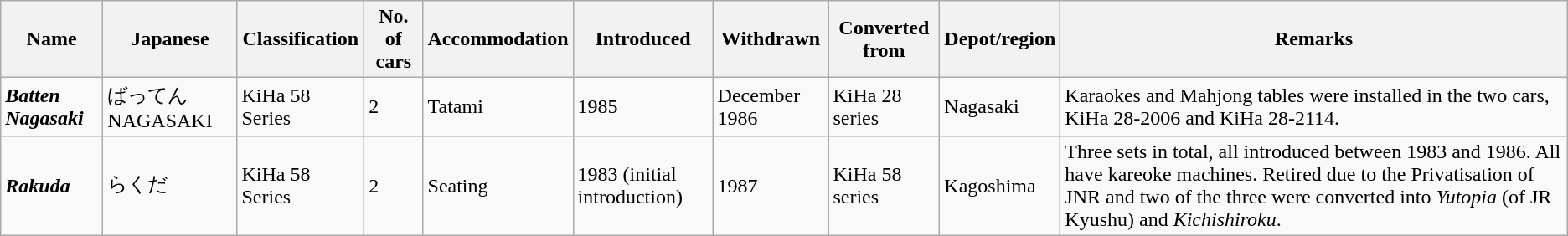<table class="wikitable">
<tr>
<th>Name</th>
<th>Japanese</th>
<th>Classification</th>
<th>No. of cars</th>
<th>Accommodation</th>
<th>Introduced</th>
<th>Withdrawn</th>
<th>Converted from</th>
<th>Depot/region</th>
<th>Remarks</th>
</tr>
<tr>
<td><strong><em>Batten Nagasaki</em></strong></td>
<td>ばってんNAGASAKI</td>
<td>KiHa 58 Series</td>
<td>2</td>
<td>Tatami</td>
<td>1985</td>
<td>December 1986</td>
<td>KiHa 28 series</td>
<td>Nagasaki</td>
<td>Karaokes and Mahjong tables were installed in the two cars, KiHa 28-2006 and KiHa 28-2114.</td>
</tr>
<tr>
<td><strong><em>Rakuda</em></strong></td>
<td>らくだ</td>
<td>KiHa 58 Series</td>
<td>2</td>
<td>Seating</td>
<td>1983 (initial introduction)</td>
<td>1987</td>
<td>KiHa 58 series</td>
<td>Kagoshima</td>
<td>Three sets in total, all introduced between 1983 and 1986. All have kareoke machines. Retired due to the Privatisation of JNR and two of the three were converted into <em>Yutopia</em> (of JR Kyushu) and <em>Kichishiroku</em>.</td>
</tr>
</table>
